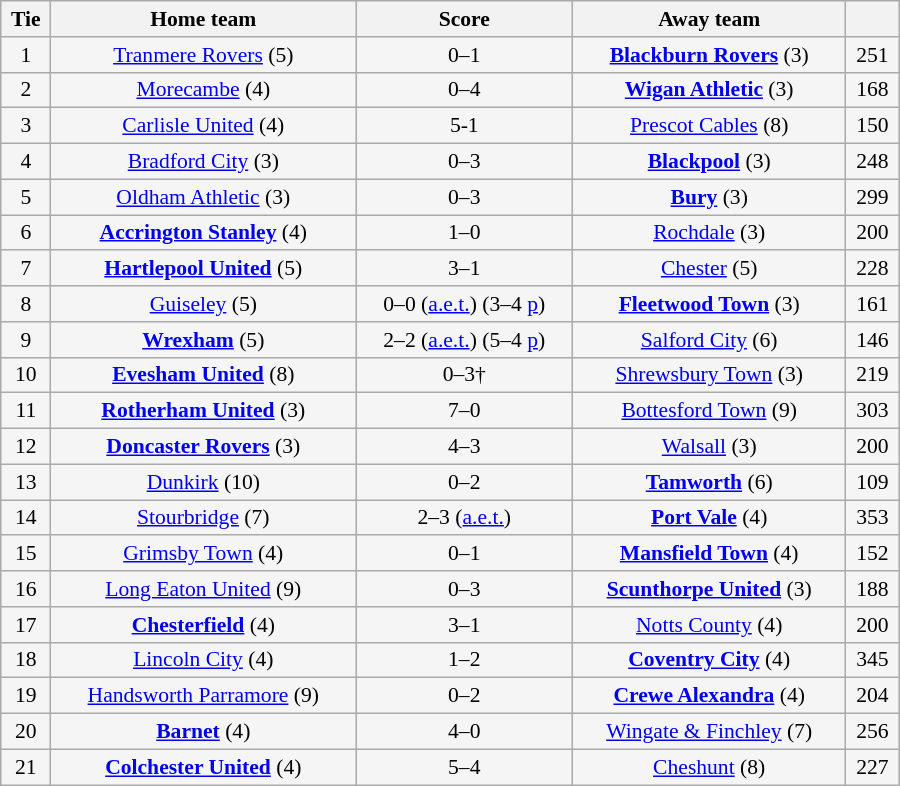<table class="wikitable" style="width: 600px; background:WhiteSmoke; text-align:center; font-size:90%">
<tr>
<th>Tie</th>
<th>Home team</th>
<th>Score</th>
<th>Away team</th>
<th></th>
</tr>
<tr>
<td>1</td>
<td><a href='#'>Tranmere Rovers</a> (5)</td>
<td>0–1</td>
<td><strong><a href='#'>Blackburn Rovers</a></strong> (3)</td>
<td>251</td>
</tr>
<tr>
<td>2</td>
<td><a href='#'>Morecambe</a> (4)</td>
<td>0–4</td>
<td><strong><a href='#'>Wigan Athletic</a></strong> (3)</td>
<td>168</td>
</tr>
<tr>
<td>3</td>
<td><a href='#'>Carlisle United</a> (4)</td>
<td>5-1</td>
<td><a href='#'>Prescot Cables</a> (8)</td>
<td>150</td>
</tr>
<tr>
<td>4</td>
<td><a href='#'>Bradford City</a> (3)</td>
<td>0–3</td>
<td><strong><a href='#'>Blackpool</a></strong> (3)</td>
<td>248</td>
</tr>
<tr>
<td>5</td>
<td><a href='#'>Oldham Athletic</a> (3)</td>
<td>0–3</td>
<td><strong><a href='#'>Bury</a></strong> (3)</td>
<td>299</td>
</tr>
<tr>
<td>6</td>
<td><strong><a href='#'>Accrington Stanley</a></strong> (4)</td>
<td>1–0</td>
<td><a href='#'>Rochdale</a> (3)</td>
<td>200</td>
</tr>
<tr>
<td>7</td>
<td><strong><a href='#'>Hartlepool United</a></strong> (5)</td>
<td>3–1</td>
<td><a href='#'>Chester</a> (5)</td>
<td>228</td>
</tr>
<tr>
<td>8</td>
<td><a href='#'>Guiseley</a> (5)</td>
<td>0–0 (<a href='#'>a.e.t.</a>) (3–4 <a href='#'>p</a>)</td>
<td><strong><a href='#'>Fleetwood Town</a></strong> (3)</td>
<td>161</td>
</tr>
<tr>
<td>9</td>
<td><strong><a href='#'>Wrexham</a></strong> (5)</td>
<td>2–2 (<a href='#'>a.e.t.</a>) (5–4 <a href='#'>p</a>)</td>
<td><a href='#'>Salford City</a> (6)</td>
<td>146</td>
</tr>
<tr>
<td>10</td>
<td><strong><a href='#'>Evesham United</a></strong> (8)</td>
<td>0–3†</td>
<td><a href='#'>Shrewsbury Town</a> (3)</td>
<td>219</td>
</tr>
<tr>
<td>11</td>
<td><strong><a href='#'>Rotherham United</a></strong> (3)</td>
<td>7–0</td>
<td><a href='#'>Bottesford Town</a> (9)</td>
<td>303</td>
</tr>
<tr>
<td>12</td>
<td><strong><a href='#'>Doncaster Rovers</a></strong> (3)</td>
<td>4–3</td>
<td><a href='#'>Walsall</a> (3)</td>
<td>200</td>
</tr>
<tr>
<td>13</td>
<td><a href='#'>Dunkirk</a> (10)</td>
<td>0–2</td>
<td><strong><a href='#'>Tamworth</a></strong> (6)</td>
<td>109</td>
</tr>
<tr>
<td>14</td>
<td><a href='#'>Stourbridge</a> (7)</td>
<td>2–3 (<a href='#'>a.e.t.</a>)</td>
<td><strong><a href='#'>Port Vale</a></strong> (4)</td>
<td>353</td>
</tr>
<tr>
<td>15</td>
<td><a href='#'>Grimsby Town</a> (4)</td>
<td>0–1</td>
<td><strong><a href='#'>Mansfield Town</a></strong> (4)</td>
<td>152</td>
</tr>
<tr>
<td>16</td>
<td><a href='#'>Long Eaton United</a> (9)</td>
<td>0–3</td>
<td><strong><a href='#'>Scunthorpe United</a></strong> (3)</td>
<td>188</td>
</tr>
<tr>
<td>17</td>
<td><strong><a href='#'>Chesterfield</a></strong> (4)</td>
<td>3–1</td>
<td><a href='#'>Notts County</a> (4)</td>
<td>200</td>
</tr>
<tr>
<td>18</td>
<td><a href='#'>Lincoln City</a> (4)</td>
<td>1–2</td>
<td><strong><a href='#'>Coventry City</a></strong> (4)</td>
<td>345</td>
</tr>
<tr>
<td>19</td>
<td><a href='#'>Handsworth Parramore</a> (9)</td>
<td>0–2</td>
<td><strong><a href='#'>Crewe Alexandra</a></strong> (4)</td>
<td>204</td>
</tr>
<tr>
<td>20</td>
<td><strong><a href='#'>Barnet</a></strong> (4)</td>
<td>4–0</td>
<td><a href='#'>Wingate & Finchley</a> (7)</td>
<td>256</td>
</tr>
<tr>
<td>21</td>
<td><strong><a href='#'>Colchester United</a></strong> (4)</td>
<td>5–4</td>
<td><a href='#'>Cheshunt</a> (8)</td>
<td>227</td>
</tr>
</table>
